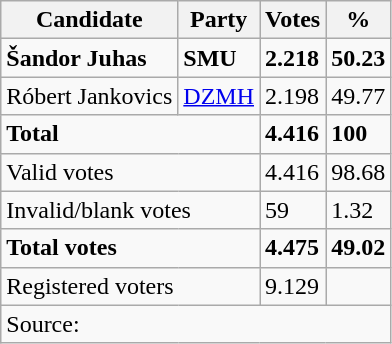<table class="wikitable" style="text-align: left;">
<tr>
<th>Candidate</th>
<th>Party</th>
<th>Votes</th>
<th>%</th>
</tr>
<tr>
<td><strong>Šandor Juhas</strong></td>
<td><strong>SMU</strong></td>
<td><strong>2.218</strong></td>
<td><strong>50.23</strong></td>
</tr>
<tr>
<td>Róbert Jankovics</td>
<td><a href='#'>DZMH</a></td>
<td>2.198</td>
<td>49.77</td>
</tr>
<tr>
<td colspan="2"><strong>Total</strong></td>
<td><strong>4.416</strong></td>
<td><strong>100</strong></td>
</tr>
<tr>
<td colspan="2">Valid votes</td>
<td>4.416</td>
<td>98.68</td>
</tr>
<tr>
<td colspan="2">Invalid/blank votes</td>
<td>59</td>
<td>1.32</td>
</tr>
<tr>
<td colspan="2"><strong>Total votes</strong></td>
<td><strong>4.475</strong></td>
<td><strong>49.02</strong></td>
</tr>
<tr>
<td colspan="2">Registered voters</td>
<td>9.129</td>
<td></td>
</tr>
<tr>
<td colspan="4">Source: </td>
</tr>
</table>
